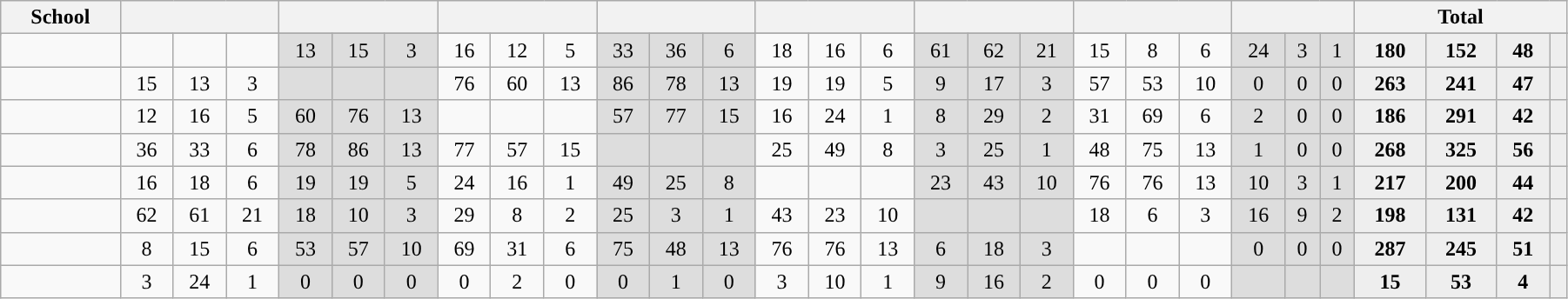<table class="wikitable sortable" style="text-align:center" width=95%>
<tr>
<th rowspan="2">School</th>
<th colspan="3"><strong><a href='#'></a></strong></th>
<th colspan="3"><strong><a href='#'></a></strong></th>
<th colspan="3"><strong><a href='#'></a></strong></th>
<th colspan="3"><strong><a href='#'></a></strong></th>
<th colspan="3"><strong><a href='#'></a></strong></th>
<th colspan="3"><strong><a href='#'></a></strong></th>
<th colspan="3"><strong><a href='#'></a></strong></th>
<th colspan="3"><strong><a href='#'></a></strong></th>
<th colspan="4">Total</th>
</tr>
<tr>
</tr>
<tr>
<td align=left><strong><a href='#'></a></strong></td>
<td></td>
<td></td>
<td></td>
<td bgcolor=dddddd>13</td>
<td bgcolor=dddddd>15</td>
<td bgcolor=dddddd>3</td>
<td>16</td>
<td>12</td>
<td>5</td>
<td bgcolor=dddddd>33</td>
<td bgcolor=dddddd>36</td>
<td bgcolor=dddddd>6</td>
<td>18</td>
<td>16</td>
<td>6</td>
<td bgcolor=dddddd>61</td>
<td bgcolor=dddddd>62</td>
<td bgcolor=dddddd>21</td>
<td>15</td>
<td>8</td>
<td>6</td>
<td bgcolor=dddddd>24</td>
<td bgcolor=dddddd>3</td>
<td bgcolor=dddddd>1</td>
<td bgcolor=eeeeee><strong>180</strong></td>
<td bgcolor=eeeeee><strong>152</strong></td>
<td bgcolor=eeeeee><strong>48</strong></td>
<td bgcolor=eeeeee><strong></strong></td>
</tr>
<tr>
<td align=left><strong><a href='#'></a></strong></td>
<td>15</td>
<td>13</td>
<td>3</td>
<td bgcolor=dddddd></td>
<td bgcolor=dddddd></td>
<td bgcolor=dddddd></td>
<td>76</td>
<td>60</td>
<td>13</td>
<td bgcolor=dddddd>86</td>
<td bgcolor=dddddd>78</td>
<td bgcolor=dddddd>13</td>
<td>19</td>
<td>19</td>
<td>5</td>
<td bgcolor=dddddd>9</td>
<td bgcolor=dddddd>17</td>
<td bgcolor=dddddd>3</td>
<td>57</td>
<td>53</td>
<td>10</td>
<td bgcolor=dddddd>0</td>
<td bgcolor=dddddd>0</td>
<td bgcolor=dddddd>0</td>
<td bgcolor=eeeeee><strong>263</strong></td>
<td bgcolor=eeeeee><strong>241</strong></td>
<td bgcolor=eeeeee><strong>47</strong></td>
<td bgcolor=eeeeee><strong></strong></td>
</tr>
<tr>
<td align=left><strong><a href='#'></a></strong></td>
<td>12</td>
<td>16</td>
<td>5</td>
<td bgcolor=dddddd>60</td>
<td bgcolor=dddddd>76</td>
<td bgcolor=dddddd>13</td>
<td></td>
<td></td>
<td></td>
<td bgcolor=dddddd>57</td>
<td bgcolor=dddddd>77</td>
<td bgcolor=dddddd>15</td>
<td>16</td>
<td>24</td>
<td>1</td>
<td bgcolor=dddddd>8</td>
<td bgcolor=dddddd>29</td>
<td bgcolor=dddddd>2</td>
<td>31</td>
<td>69</td>
<td>6</td>
<td bgcolor=dddddd>2</td>
<td bgcolor=dddddd>0</td>
<td bgcolor=dddddd>0</td>
<td bgcolor=eeeeee><strong>186</strong></td>
<td bgcolor=eeeeee><strong>291</strong></td>
<td bgcolor=eeeeee><strong>42</strong></td>
<td bgcolor=eeeeee><strong></strong></td>
</tr>
<tr>
<td align=left><strong><a href='#'></a></strong></td>
<td>36</td>
<td>33</td>
<td>6</td>
<td bgcolor=dddddd>78</td>
<td bgcolor=dddddd>86</td>
<td bgcolor=dddddd>13</td>
<td>77</td>
<td>57</td>
<td>15</td>
<td bgcolor=dddddd></td>
<td bgcolor=dddddd></td>
<td bgcolor=dddddd></td>
<td>25</td>
<td>49</td>
<td>8</td>
<td bgcolor=dddddd>3</td>
<td bgcolor=dddddd>25</td>
<td bgcolor=dddddd>1</td>
<td>48</td>
<td>75</td>
<td>13</td>
<td bgcolor=dddddd>1</td>
<td bgcolor=dddddd>0</td>
<td bgcolor=dddddd>0</td>
<td bgcolor=eeeeee><strong>268</strong></td>
<td bgcolor=eeeeee><strong>325</strong></td>
<td bgcolor=eeeeee><strong>56</strong></td>
<td bgcolor=eeeeee><strong></strong></td>
</tr>
<tr>
<td align=left><strong><a href='#'></a></strong></td>
<td>16</td>
<td>18</td>
<td>6</td>
<td bgcolor=dddddd>19</td>
<td bgcolor=dddddd>19</td>
<td bgcolor=dddddd>5</td>
<td>24</td>
<td>16</td>
<td>1</td>
<td bgcolor=dddddd>49</td>
<td bgcolor=dddddd>25</td>
<td bgcolor=dddddd>8</td>
<td></td>
<td></td>
<td></td>
<td bgcolor=dddddd>23</td>
<td bgcolor=dddddd>43</td>
<td bgcolor=dddddd>10</td>
<td>76</td>
<td>76</td>
<td>13</td>
<td bgcolor=dddddd>10</td>
<td bgcolor=dddddd>3</td>
<td bgcolor=dddddd>1</td>
<td bgcolor=eeeeee><strong>217</strong></td>
<td bgcolor=eeeeee><strong>200</strong></td>
<td bgcolor=eeeeee><strong>44</strong></td>
<td bgcolor=eeeeee><strong></strong></td>
</tr>
<tr>
<td align=left><strong><a href='#'></a></strong></td>
<td>62</td>
<td>61</td>
<td>21</td>
<td bgcolor=dddddd>18</td>
<td bgcolor=dddddd>10</td>
<td bgcolor=dddddd>3</td>
<td>29</td>
<td>8</td>
<td>2</td>
<td bgcolor=dddddd>25</td>
<td bgcolor=dddddd>3</td>
<td bgcolor=dddddd>1</td>
<td>43</td>
<td>23</td>
<td>10</td>
<td bgcolor=dddddd></td>
<td bgcolor=dddddd></td>
<td bgcolor=dddddd></td>
<td>18</td>
<td>6</td>
<td>3</td>
<td bgcolor=dddddd>16</td>
<td bgcolor=dddddd>9</td>
<td bgcolor=dddddd>2</td>
<td bgcolor=eeeeee><strong>198</strong></td>
<td bgcolor=eeeeee><strong>131</strong></td>
<td bgcolor=eeeeee><strong>42</strong></td>
<td bgcolor=eeeeee><strong></strong></td>
</tr>
<tr>
<td align=left><strong><a href='#'></a></strong></td>
<td>8</td>
<td>15</td>
<td>6</td>
<td bgcolor=dddddd>53</td>
<td bgcolor=dddddd>57</td>
<td bgcolor=dddddd>10</td>
<td>69</td>
<td>31</td>
<td>6</td>
<td bgcolor=dddddd>75</td>
<td bgcolor=dddddd>48</td>
<td bgcolor=dddddd>13</td>
<td>76</td>
<td>76</td>
<td>13</td>
<td bgcolor=dddddd>6</td>
<td bgcolor=dddddd>18</td>
<td bgcolor=dddddd>3</td>
<td></td>
<td></td>
<td></td>
<td bgcolor=dddddd>0</td>
<td bgcolor=dddddd>0</td>
<td bgcolor=dddddd>0</td>
<td bgcolor=eeeeee><strong>287</strong></td>
<td bgcolor=eeeeee><strong>245</strong></td>
<td bgcolor=eeeeee><strong>51</strong></td>
<td bgcolor=eeeeee><strong></strong></td>
</tr>
<tr>
<td align=left><strong><a href='#'></a></strong></td>
<td>3</td>
<td>24</td>
<td>1</td>
<td bgcolor=dddddd>0</td>
<td bgcolor=dddddd>0</td>
<td bgcolor=dddddd>0</td>
<td>0</td>
<td>2</td>
<td>0</td>
<td bgcolor=dddddd>0</td>
<td bgcolor=dddddd>1</td>
<td bgcolor=dddddd>0</td>
<td>3</td>
<td>10</td>
<td>1</td>
<td bgcolor=dddddd>9</td>
<td bgcolor=dddddd>16</td>
<td bgcolor=dddddd>2</td>
<td>0</td>
<td>0</td>
<td>0</td>
<td bgcolor=dddddd></td>
<td bgcolor=dddddd></td>
<td bgcolor=dddddd></td>
<td bgcolor=eeeeee><strong>15</strong></td>
<td bgcolor=eeeeee><strong>53</strong></td>
<td bgcolor=eeeeee><strong>4</strong></td>
<td bgcolor=eeeeee><strong></strong></td>
</tr>
</table>
